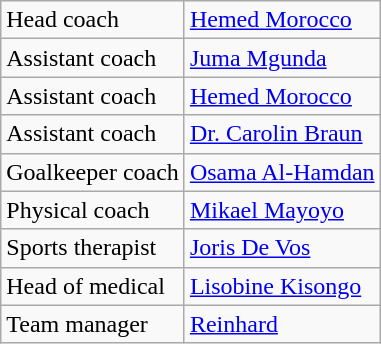<table class="wikitable">
<tr>
<td>Head coach</td>
<td> <a href='#'>Hemed Morocco</a></td>
</tr>
<tr>
<td>Assistant coach</td>
<td> <a href='#'>Juma Mgunda</a></td>
</tr>
<tr>
<td>Assistant coach</td>
<td> <a href='#'>Hemed Morocco</a></td>
</tr>
<tr>
<td>Assistant coach</td>
<td> <a href='#'>Dr. Carolin Braun</a></td>
</tr>
<tr>
<td>Goalkeeper coach</td>
<td> <a href='#'>Osama Al-Hamdan</a></td>
</tr>
<tr>
<td>Physical coach</td>
<td> <a href='#'>Mikael Mayoyo</a></td>
</tr>
<tr>
<td>Sports therapist</td>
<td> <a href='#'>Joris De Vos</a></td>
</tr>
<tr>
<td>Head of medical</td>
<td> <a href='#'>Lisobine Kisongo</a></td>
</tr>
<tr>
<td>Team manager</td>
<td> <a href='#'>Reinhard</a></td>
</tr>
</table>
